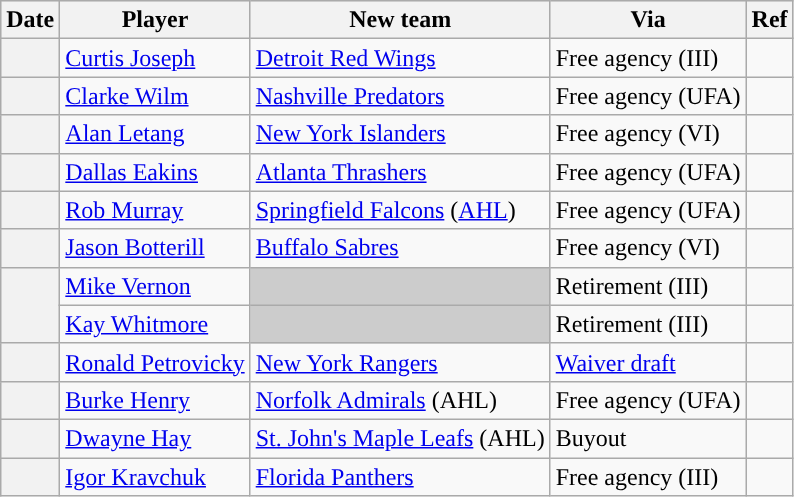<table class="wikitable plainrowheaders">
<tr style="background:#ddd; text-align:center;">
<th>Date</th>
<th>Player</th>
<th>New team</th>
<th>Via</th>
<th>Ref</th>
</tr>
<tr>
<th scope="row"></th>
<td><a href='#'>Curtis Joseph</a></td>
<td><a href='#'>Detroit Red Wings</a></td>
<td>Free agency (III)</td>
<td></td>
</tr>
<tr>
<th scope="row"></th>
<td><a href='#'>Clarke Wilm</a></td>
<td><a href='#'>Nashville Predators</a></td>
<td>Free agency (UFA)</td>
<td></td>
</tr>
<tr>
<th scope="row"></th>
<td><a href='#'>Alan Letang</a></td>
<td><a href='#'>New York Islanders</a></td>
<td>Free agency (VI)</td>
<td></td>
</tr>
<tr>
<th scope="row"></th>
<td><a href='#'>Dallas Eakins</a></td>
<td><a href='#'>Atlanta Thrashers</a></td>
<td>Free agency (UFA)</td>
<td></td>
</tr>
<tr>
<th scope="row"></th>
<td><a href='#'>Rob Murray</a></td>
<td><a href='#'>Springfield Falcons</a> (<a href='#'>AHL</a>)</td>
<td>Free agency (UFA)</td>
<td></td>
</tr>
<tr>
<th scope="row"></th>
<td><a href='#'>Jason Botterill</a></td>
<td><a href='#'>Buffalo Sabres</a></td>
<td>Free agency (VI)</td>
<td></td>
</tr>
<tr>
<th scope="row" rowspan=2></th>
<td><a href='#'>Mike Vernon</a></td>
<td style="background:#ccc"></td>
<td>Retirement (III)</td>
<td></td>
</tr>
<tr>
<td><a href='#'>Kay Whitmore</a></td>
<td style="background:#ccc"></td>
<td>Retirement (III)</td>
<td></td>
</tr>
<tr>
<th scope="row"></th>
<td><a href='#'>Ronald Petrovicky</a></td>
<td><a href='#'>New York Rangers</a></td>
<td><a href='#'>Waiver draft</a></td>
<td></td>
</tr>
<tr>
<th scope="row"></th>
<td><a href='#'>Burke Henry</a></td>
<td><a href='#'>Norfolk Admirals</a> (AHL)</td>
<td>Free agency (UFA)</td>
<td></td>
</tr>
<tr>
<th scope="row"></th>
<td><a href='#'>Dwayne Hay</a></td>
<td><a href='#'>St. John's Maple Leafs</a> (AHL)</td>
<td>Buyout</td>
<td></td>
</tr>
<tr>
<th scope="row"></th>
<td><a href='#'>Igor Kravchuk</a></td>
<td><a href='#'>Florida Panthers</a></td>
<td>Free agency (III)</td>
<td></td>
</tr>
</table>
